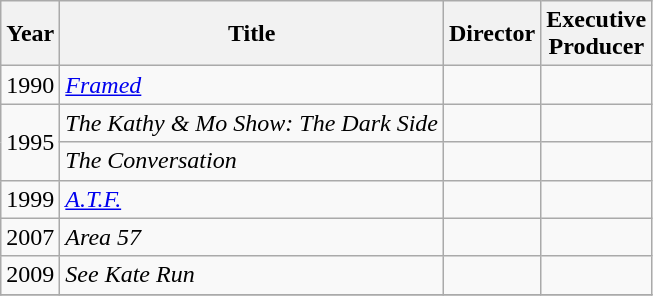<table class="wikitable">
<tr>
<th>Year</th>
<th>Title</th>
<th>Director</th>
<th>Executive<br>Producer</th>
</tr>
<tr>
<td>1990</td>
<td><em><a href='#'>Framed</a></em></td>
<td></td>
<td></td>
</tr>
<tr>
<td rowspan=2>1995</td>
<td><em>The Kathy & Mo Show: The Dark Side</em></td>
<td></td>
<td></td>
</tr>
<tr>
<td><em>The Conversation</em></td>
<td></td>
<td></td>
</tr>
<tr>
<td>1999</td>
<td><em><a href='#'>A.T.F.</a></em></td>
<td></td>
<td></td>
</tr>
<tr>
<td>2007</td>
<td><em>Area 57</em></td>
<td></td>
<td></td>
</tr>
<tr>
<td>2009</td>
<td><em>See Kate Run</em></td>
<td></td>
<td></td>
</tr>
<tr>
</tr>
</table>
